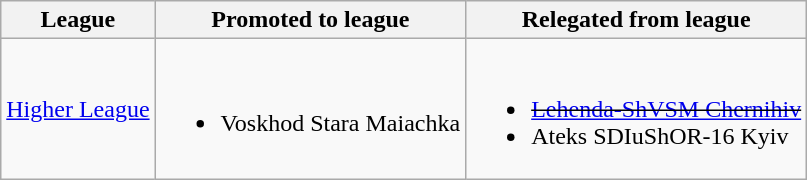<table class="wikitable">
<tr>
<th colspan=2>League</th>
<th>Promoted to league</th>
<th>Relegated from league</th>
</tr>
<tr>
<td colspan=2><a href='#'>Higher League</a></td>
<td><br><ul><li>Voskhod Stara Maiachka</li></ul></td>
<td><br><ul><li><del><a href='#'>Lehenda-ShVSM Chernihiv</a></del></li><li>Ateks SDIuShOR-16 Kyiv</li></ul></td>
</tr>
</table>
